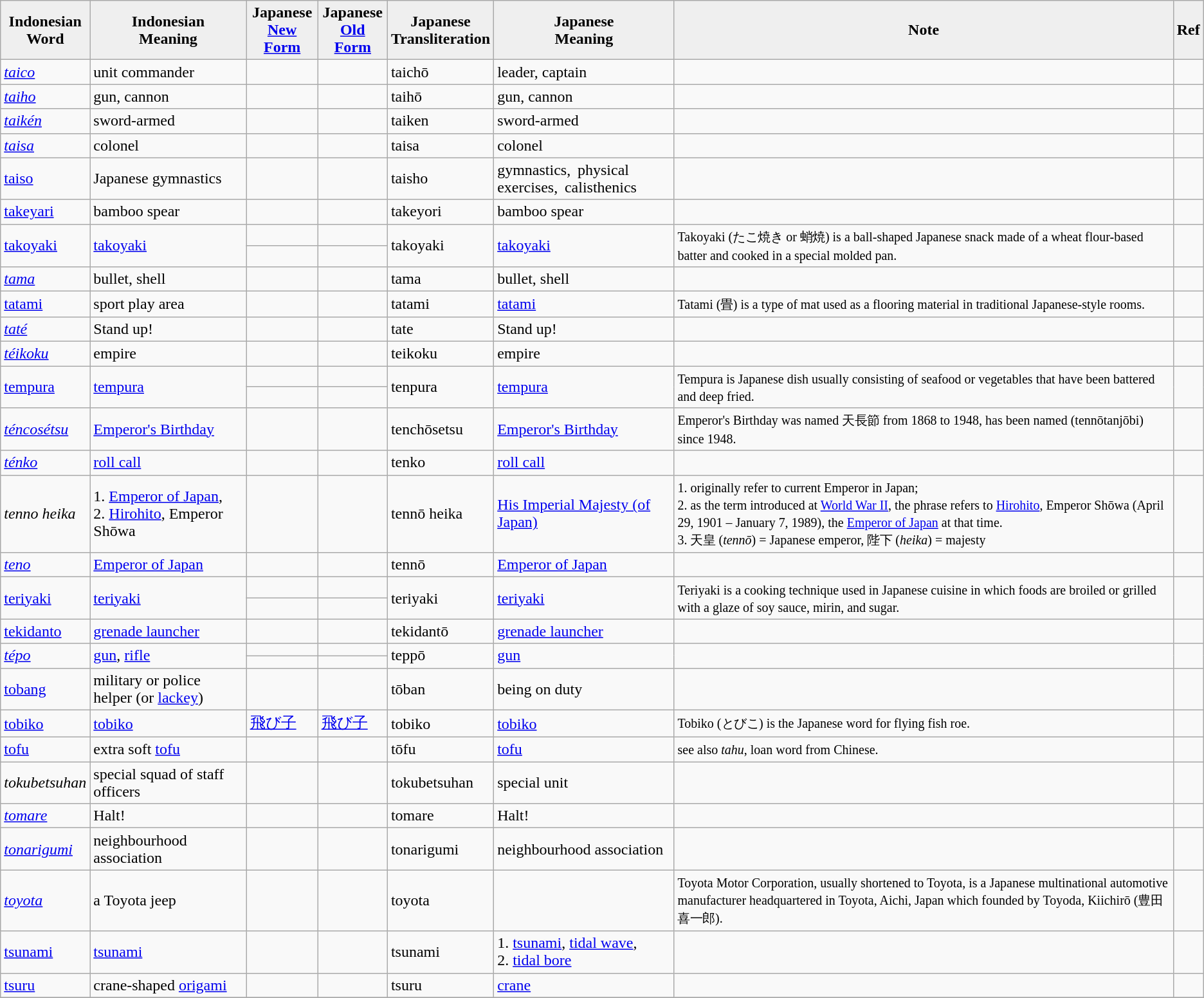<table class="wikitable">
<tr>
<th style="background:#efefef;">Indonesian <br>Word</th>
<th style="background:#efefef;">Indonesian <br>Meaning</th>
<th style="background:#efefef;">Japanese <br><a href='#'>New Form</a></th>
<th style="background:#efefef;">Japanese <br><a href='#'>Old Form</a></th>
<th style="background:#efefef;">Japanese <br>Transliteration</th>
<th style="background:#efefef;">Japanese <br>Meaning</th>
<th style="background:#efefef;">Note</th>
<th style="background:#efefef;">Ref</th>
</tr>
<tr>
<td><em><a href='#'>taico</a></em></td>
<td>unit commander</td>
<td></td>
<td></td>
<td>taichō</td>
<td>leader, captain</td>
<td><small></small></td>
<td></td>
</tr>
<tr>
<td><em><a href='#'>taiho</a></em></td>
<td>gun, cannon</td>
<td></td>
<td></td>
<td>taihō</td>
<td>gun, cannon</td>
<td><small></small></td>
<td></td>
</tr>
<tr>
<td><em><a href='#'>taikén</a></em></td>
<td>sword-armed</td>
<td></td>
<td></td>
<td>taiken</td>
<td>sword-armed</td>
<td><small></small></td>
<td></td>
</tr>
<tr>
<td><em><a href='#'>taisa</a></em></td>
<td>colonel</td>
<td></td>
<td></td>
<td>taisa</td>
<td>colonel</td>
<td><small></small></td>
<td></td>
</tr>
<tr>
<td><a href='#'>taiso</a></td>
<td>Japanese gymnastics</td>
<td></td>
<td></td>
<td>taisho</td>
<td>gymnastics,  physical exercises,  calisthenics</td>
<td><small></small></td>
<td></td>
</tr>
<tr>
<td><a href='#'>takeyari</a></td>
<td>bamboo spear</td>
<td></td>
<td></td>
<td>takeyori</td>
<td>bamboo spear</td>
<td><small></small></td>
<td></td>
</tr>
<tr>
<td rowspan="2"><a href='#'>takoyaki</a></td>
<td rowspan="2"><a href='#'>takoyaki</a></td>
<td></td>
<td></td>
<td rowspan="2">takoyaki</td>
<td rowspan="2"><a href='#'>takoyaki</a></td>
<td rowspan="2"><small>Takoyaki (たこ焼き or 蛸焼) is a ball-shaped Japanese snack made of a wheat flour-based batter and cooked in a special molded pan.</small></td>
<td rowspan="2"></td>
</tr>
<tr>
<td></td>
<td></td>
</tr>
<tr>
<td><em><a href='#'>tama</a></em></td>
<td>bullet, shell</td>
<td></td>
<td></td>
<td>tama</td>
<td>bullet, shell</td>
<td><small></small></td>
<td></td>
</tr>
<tr>
<td><a href='#'>tatami</a></td>
<td>sport play area</td>
<td></td>
<td></td>
<td>tatami</td>
<td><a href='#'>tatami</a></td>
<td><small>Tatami (畳) is a type of mat used as a flooring material in traditional Japanese-style rooms.</small></td>
<td></td>
</tr>
<tr>
<td><em><a href='#'>taté</a></em></td>
<td>Stand up!</td>
<td></td>
<td></td>
<td>tate</td>
<td>Stand up!</td>
<td><small></small></td>
<td></td>
</tr>
<tr>
<td><em><a href='#'>téikoku</a></em></td>
<td>empire</td>
<td></td>
<td></td>
<td>teikoku</td>
<td>empire</td>
<td><small></small></td>
<td></td>
</tr>
<tr>
<td rowspan="2"><a href='#'>tempura</a></td>
<td rowspan="2"><a href='#'>tempura</a></td>
<td></td>
<td></td>
<td rowspan="2">tenpura</td>
<td rowspan="2"><a href='#'>tempura</a></td>
<td rowspan="2"><small>Tempura is Japanese dish usually consisting of seafood or vegetables that have been battered and deep fried.</small></td>
<td rowspan="2"></td>
</tr>
<tr>
<td></td>
<td></td>
</tr>
<tr>
<td><em><a href='#'>téncosétsu</a></em></td>
<td><a href='#'>Emperor's Birthday</a></td>
<td></td>
<td></td>
<td>tenchōsetsu</td>
<td><a href='#'>Emperor's Birthday</a></td>
<td><small>Emperor's Birthday was named 天長節 from 1868 to 1948, has been named  (tennōtanjōbi) since 1948.</small></td>
<td></td>
</tr>
<tr>
<td><em><a href='#'>ténko</a></em></td>
<td><a href='#'>roll call</a></td>
<td></td>
<td></td>
<td>tenko</td>
<td><a href='#'>roll call</a></td>
<td><small></small></td>
<td></td>
</tr>
<tr>
<td><em>tenno heika</em></td>
<td>1. <a href='#'>Emperor of Japan</a>, <br>2. <a href='#'>Hirohito</a>, Emperor Shōwa</td>
<td></td>
<td></td>
<td>tennō heika</td>
<td><a href='#'>His Imperial Majesty (of Japan)</a></td>
<td><small>1. originally refer to current Emperor in Japan; <br>2. as the term introduced at <a href='#'>World War II</a>, the phrase refers to <a href='#'>Hirohito</a>, Emperor Shōwa (April 29, 1901 – January 7, 1989), the <a href='#'>Emperor of Japan</a> at that time. <br>3. 天皇 (<em>tennō</em>) = Japanese emperor, 陛下 (<em>heika</em>) = majesty</small></td>
<td></td>
</tr>
<tr>
<td><em><a href='#'>teno</a></em></td>
<td><a href='#'>Emperor of Japan</a></td>
<td></td>
<td></td>
<td>tennō</td>
<td><a href='#'>Emperor of Japan</a></td>
<td><small></small></td>
<td></td>
</tr>
<tr>
<td rowspan="2"><a href='#'>teriyaki</a></td>
<td rowspan="2"><a href='#'>teriyaki</a></td>
<td></td>
<td></td>
<td rowspan="2">teriyaki</td>
<td rowspan="2"><a href='#'>teriyaki</a></td>
<td rowspan="2"><small>Teriyaki is a cooking technique used in Japanese cuisine in which foods are broiled or grilled with a glaze of soy sauce, mirin, and sugar.</small></td>
<td rowspan="2"></td>
</tr>
<tr>
<td></td>
<td></td>
</tr>
<tr>
<td><a href='#'>tekidanto</a></td>
<td><a href='#'>grenade launcher</a></td>
<td></td>
<td></td>
<td>tekidantō</td>
<td><a href='#'>grenade launcher</a></td>
<td><small></small></td>
<td></td>
</tr>
<tr>
<td rowspan="2"><em><a href='#'>tépo</a></em></td>
<td rowspan="2"><a href='#'>gun</a>, <a href='#'>rifle</a></td>
<td></td>
<td></td>
<td rowspan="2">teppō</td>
<td rowspan="2"><a href='#'>gun</a></td>
<td rowspan="2"></td>
<td rowspan="2"></td>
</tr>
<tr>
<td></td>
<td></td>
</tr>
<tr>
<td><a href='#'>tobang</a></td>
<td>military or police helper (or <a href='#'>lackey</a>)</td>
<td></td>
<td></td>
<td>tōban</td>
<td>being on duty</td>
<td><small></small></td>
<td></td>
</tr>
<tr>
<td><a href='#'>tobiko</a></td>
<td><a href='#'>tobiko</a></td>
<td><a href='#'>飛び子</a></td>
<td><a href='#'>飛び子</a></td>
<td>tobiko</td>
<td><a href='#'>tobiko</a></td>
<td><small>Tobiko (とびこ) is the Japanese word for flying fish roe.</small></td>
<td></td>
</tr>
<tr>
<td><a href='#'>tofu</a></td>
<td>extra soft <a href='#'>tofu</a></td>
<td></td>
<td></td>
<td>tōfu</td>
<td><a href='#'>tofu</a></td>
<td><small>see also <em>tahu</em>, loan word from Chinese.</small></td>
<td></td>
</tr>
<tr>
<td><em>tokubetsuhan</em></td>
<td>special squad of staff officers</td>
<td></td>
<td></td>
<td>tokubetsuhan</td>
<td>special unit</td>
<td><small></small></td>
<td></td>
</tr>
<tr>
<td><em><a href='#'>tomare</a></em></td>
<td>Halt!</td>
<td></td>
<td></td>
<td>tomare</td>
<td>Halt!</td>
<td><small></small></td>
<td></td>
</tr>
<tr>
<td><em><a href='#'>tonarigumi</a></em></td>
<td>neighbourhood association</td>
<td></td>
<td></td>
<td>tonarigumi</td>
<td>neighbourhood association</td>
<td><small></small></td>
<td></td>
</tr>
<tr>
<td><em><a href='#'>toyota</a></em></td>
<td>a Toyota jeep</td>
<td></td>
<td></td>
<td>toyota</td>
<td></td>
<td><small>Toyota Motor Corporation, usually shortened to Toyota, is a Japanese multinational automotive manufacturer headquartered in Toyota, Aichi, Japan which founded by Toyoda, Kiichirō (豊田 喜一郎).</small></td>
<td></td>
</tr>
<tr>
<td><a href='#'>tsunami</a></td>
<td><a href='#'>tsunami</a></td>
<td></td>
<td></td>
<td>tsunami</td>
<td>1. <a href='#'>tsunami</a>, <a href='#'>tidal wave</a>, <br>2. <a href='#'>tidal bore</a></td>
<td><small></small></td>
<td></td>
</tr>
<tr>
<td><a href='#'>tsuru</a></td>
<td>crane-shaped <a href='#'>origami</a></td>
<td></td>
<td></td>
<td>tsuru</td>
<td><a href='#'>crane</a></td>
<td><small></small></td>
<td></td>
</tr>
<tr>
</tr>
</table>
